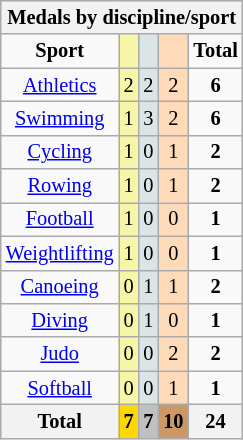<table class="wikitable" style="font-size:85%">
<tr style="background:#efefef;">
<th colspan=7><strong>Medals by discipline/sport</strong></th>
</tr>
<tr align=center>
<td><strong>Sport</strong></td>
<td bgcolor=#f7f6a8></td>
<td bgcolor=#dce5e5></td>
<td bgcolor=#ffdab9></td>
<td><strong>Total</strong></td>
</tr>
<tr align=center>
<td><a href='#'>Athletics</a></td>
<td style="background:#F7F6A8;">2</td>
<td style="background:#DCE5E5;">2</td>
<td style="background:#FFDAB9;">2</td>
<td><strong>6</strong></td>
</tr>
<tr align=center>
<td><a href='#'>Swimming</a></td>
<td style="background:#F7F6A8;">1</td>
<td style="background:#DCE5E5;">3</td>
<td style="background:#FFDAB9;">2</td>
<td><strong>6</strong></td>
</tr>
<tr align=center>
<td><a href='#'>Cycling</a></td>
<td style="background:#F7F6A8;">1</td>
<td style="background:#DCE5E5;">0</td>
<td style="background:#FFDAB9;">1</td>
<td><strong>2</strong></td>
</tr>
<tr align=center>
<td><a href='#'>Rowing</a></td>
<td style="background:#F7F6A8;">1</td>
<td style="background:#DCE5E5;">0</td>
<td style="background:#FFDAB9;">1</td>
<td><strong>2</strong></td>
</tr>
<tr align=center>
<td><a href='#'>Football</a></td>
<td style="background:#F7F6A8;">1</td>
<td style="background:#DCE5E5;">0</td>
<td style="background:#FFDAB9;">0</td>
<td><strong>1</strong></td>
</tr>
<tr align=center>
<td><a href='#'>Weightlifting</a></td>
<td style="background:#F7F6A8;">1</td>
<td style="background:#DCE5E5;">0</td>
<td style="background:#FFDAB9;">0</td>
<td><strong>1</strong></td>
</tr>
<tr align=center>
<td><a href='#'>Canoeing</a></td>
<td style="background:#F7F6A8;">0</td>
<td style="background:#DCE5E5;">1</td>
<td style="background:#FFDAB9;">1</td>
<td><strong>2</strong></td>
</tr>
<tr align=center>
<td><a href='#'>Diving</a></td>
<td style="background:#F7F6A8;">0</td>
<td style="background:#DCE5E5;">1</td>
<td style="background:#FFDAB9;">0</td>
<td><strong>1</strong></td>
</tr>
<tr align=center>
<td><a href='#'>Judo</a></td>
<td style="background:#F7F6A8;">0</td>
<td style="background:#DCE5E5;">0</td>
<td style="background:#FFDAB9;">2</td>
<td><strong>2</strong></td>
</tr>
<tr align=center>
<td><a href='#'>Softball</a></td>
<td style="background:#F7F6A8;">0</td>
<td style="background:#DCE5E5;">0</td>
<td style="background:#FFDAB9;">1</td>
<td><strong>1</strong></td>
</tr>
<tr align=center>
<th><strong>Total</strong></th>
<th style="background:gold;"><strong>7</strong></th>
<th style="background:silver;"><strong>7</strong></th>
<th style="background:#c96;"><strong>10</strong></th>
<th><strong>24</strong></th>
</tr>
</table>
